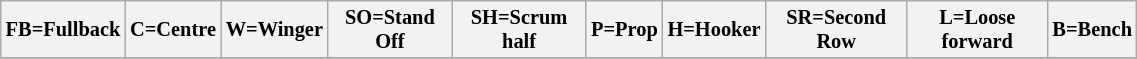<table class="wikitable" style="font-size:85%;" width="60%">
<tr>
<th>FB=Fullback</th>
<th>C=Centre</th>
<th>W=Winger</th>
<th>SO=Stand Off</th>
<th>SH=Scrum half</th>
<th>P=Prop</th>
<th>H=Hooker</th>
<th>SR=Second Row</th>
<th>L=Loose forward</th>
<th>B=Bench</th>
</tr>
<tr>
</tr>
</table>
